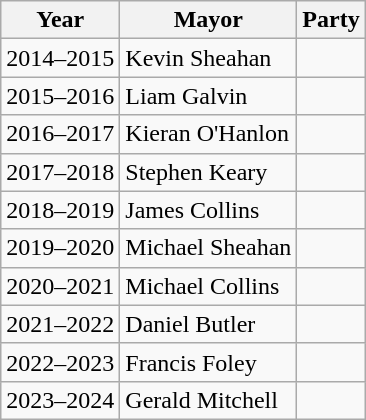<table class="wikitable">
<tr>
<th>Year</th>
<th>Mayor</th>
<th colspan=2>Party</th>
</tr>
<tr>
<td>2014–2015</td>
<td>Kevin Sheahan</td>
<td></td>
</tr>
<tr>
<td>2015–2016</td>
<td>Liam Galvin</td>
<td></td>
</tr>
<tr>
<td>2016–2017</td>
<td>Kieran O'Hanlon</td>
<td></td>
</tr>
<tr>
<td>2017–2018</td>
<td>Stephen Keary</td>
<td></td>
</tr>
<tr>
<td>2018–2019</td>
<td>James Collins</td>
<td></td>
</tr>
<tr>
<td>2019–2020</td>
<td>Michael Sheahan</td>
<td></td>
</tr>
<tr>
<td>2020–2021</td>
<td>Michael Collins</td>
<td></td>
</tr>
<tr>
<td>2021–2022</td>
<td>Daniel Butler</td>
<td></td>
</tr>
<tr>
<td>2022–2023</td>
<td>Francis Foley</td>
<td></td>
</tr>
<tr>
<td>2023–2024</td>
<td>Gerald Mitchell</td>
<td></td>
</tr>
</table>
